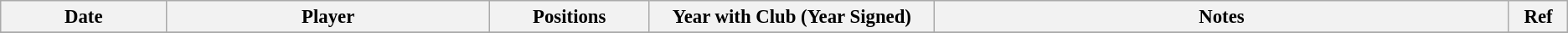<table class="wikitable" style="text-align:left; font-size:95%;">
<tr>
<th style="width:125px;">Date</th>
<th style="width:250px;">Player</th>
<th style="width:120px;">Positions</th>
<th style="width:220px;">Year with Club (Year Signed)</th>
<th style="width:450px;">Notes</th>
<th style="width:40px;">Ref</th>
</tr>
<tr>
</tr>
</table>
